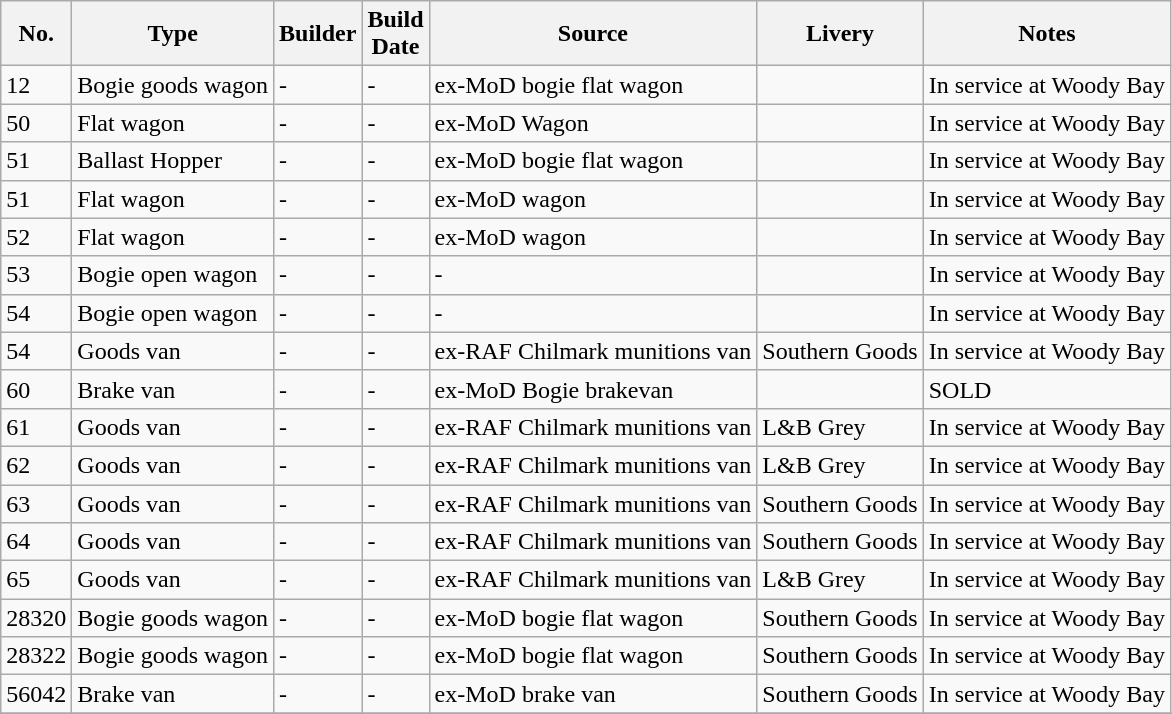<table class="wikitable">
<tr>
<th>No.</th>
<th>Type</th>
<th>Builder</th>
<th>Build<br>Date</th>
<th>Source</th>
<th>Livery</th>
<th>Notes</th>
</tr>
<tr>
<td>12</td>
<td>Bogie goods wagon</td>
<td>-</td>
<td>-</td>
<td>ex-MoD bogie flat wagon</td>
<td></td>
<td>In service at Woody Bay</td>
</tr>
<tr>
<td>50</td>
<td>Flat wagon</td>
<td>-</td>
<td>-</td>
<td>ex-MoD Wagon</td>
<td></td>
<td>In service at Woody Bay</td>
</tr>
<tr>
<td>51</td>
<td>Ballast Hopper</td>
<td>-</td>
<td>-</td>
<td>ex-MoD bogie flat wagon</td>
<td></td>
<td>In service at Woody Bay</td>
</tr>
<tr>
<td>51</td>
<td>Flat wagon</td>
<td>-</td>
<td>-</td>
<td>ex-MoD wagon</td>
<td></td>
<td>In service at Woody Bay</td>
</tr>
<tr>
<td>52</td>
<td>Flat wagon</td>
<td>-</td>
<td>-</td>
<td>ex-MoD wagon</td>
<td></td>
<td>In service at Woody Bay</td>
</tr>
<tr>
<td>53</td>
<td>Bogie open wagon</td>
<td>-</td>
<td>-</td>
<td>-</td>
<td></td>
<td>In service at Woody Bay</td>
</tr>
<tr>
<td>54</td>
<td>Bogie open wagon</td>
<td>-</td>
<td>-</td>
<td>-</td>
<td></td>
<td>In service at Woody Bay</td>
</tr>
<tr>
<td>54</td>
<td>Goods van</td>
<td>-</td>
<td>-</td>
<td>ex-RAF Chilmark munitions van</td>
<td>Southern Goods</td>
<td>In service at Woody Bay</td>
</tr>
<tr>
<td>60</td>
<td>Brake van</td>
<td>-</td>
<td>-</td>
<td>ex-MoD Bogie brakevan</td>
<td></td>
<td>SOLD</td>
</tr>
<tr>
<td>61</td>
<td>Goods van</td>
<td>-</td>
<td>-</td>
<td>ex-RAF Chilmark munitions van</td>
<td>L&B Grey</td>
<td>In service at Woody Bay</td>
</tr>
<tr>
<td>62</td>
<td>Goods van</td>
<td>-</td>
<td>-</td>
<td>ex-RAF Chilmark munitions van</td>
<td>L&B Grey</td>
<td>In service at Woody Bay</td>
</tr>
<tr>
<td>63</td>
<td>Goods van</td>
<td>-</td>
<td>-</td>
<td>ex-RAF Chilmark munitions van</td>
<td>Southern Goods</td>
<td>In service at Woody Bay</td>
</tr>
<tr>
<td>64</td>
<td>Goods van</td>
<td>-</td>
<td>-</td>
<td>ex-RAF Chilmark munitions van</td>
<td>Southern Goods</td>
<td>In service at Woody Bay</td>
</tr>
<tr>
<td>65</td>
<td>Goods van</td>
<td>-</td>
<td>-</td>
<td>ex-RAF Chilmark munitions van</td>
<td>L&B Grey</td>
<td>In service at Woody Bay</td>
</tr>
<tr>
<td>28320</td>
<td>Bogie goods wagon</td>
<td>-</td>
<td>-</td>
<td>ex-MoD bogie flat wagon</td>
<td>Southern Goods</td>
<td>In service at Woody Bay</td>
</tr>
<tr>
<td>28322</td>
<td>Bogie goods wagon</td>
<td>-</td>
<td>-</td>
<td>ex-MoD bogie flat wagon</td>
<td>Southern Goods</td>
<td>In service at Woody Bay</td>
</tr>
<tr>
<td>56042</td>
<td>Brake van</td>
<td>-</td>
<td>-</td>
<td>ex-MoD brake van</td>
<td>Southern Goods</td>
<td>In service at Woody Bay</td>
</tr>
<tr>
</tr>
</table>
